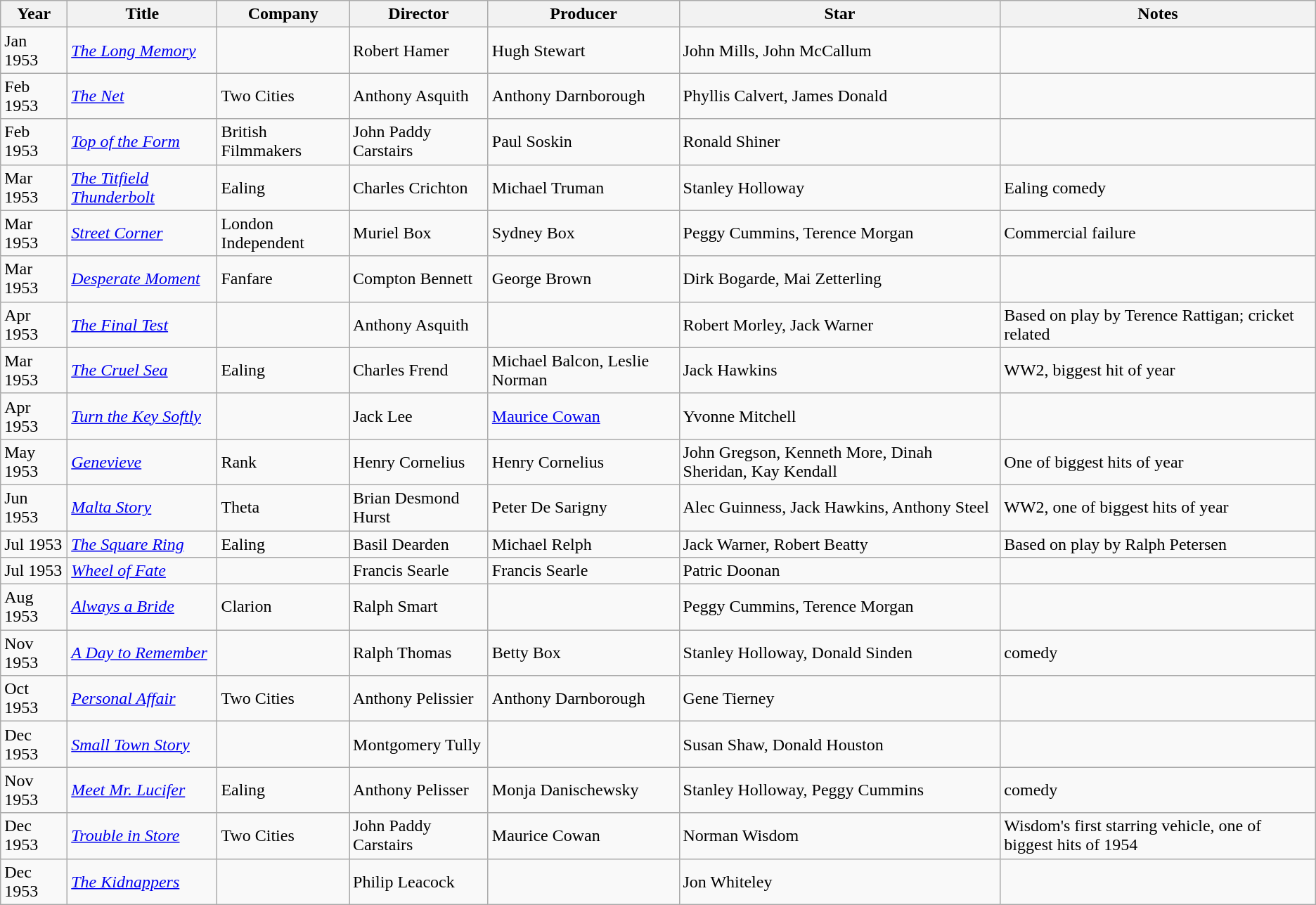<table class="wikitable sortable">
<tr>
<th>Year</th>
<th>Title</th>
<th>Company</th>
<th>Director</th>
<th>Producer</th>
<th>Star</th>
<th>Notes</th>
</tr>
<tr>
<td>Jan 1953</td>
<td><em><a href='#'>The Long Memory</a></em></td>
<td></td>
<td>Robert Hamer</td>
<td>Hugh Stewart</td>
<td>John Mills, John McCallum</td>
<td></td>
</tr>
<tr>
<td>Feb 1953</td>
<td><em><a href='#'>The Net</a></em></td>
<td>Two Cities</td>
<td>Anthony Asquith</td>
<td>Anthony Darnborough</td>
<td>Phyllis Calvert, James Donald</td>
<td></td>
</tr>
<tr>
<td>Feb 1953</td>
<td><em><a href='#'>Top of the Form</a></em></td>
<td>British Filmmakers</td>
<td>John Paddy Carstairs</td>
<td>Paul Soskin</td>
<td>Ronald Shiner</td>
<td></td>
</tr>
<tr>
<td>Mar 1953</td>
<td><em><a href='#'>The Titfield Thunderbolt</a></em></td>
<td>Ealing</td>
<td>Charles Crichton</td>
<td>Michael Truman</td>
<td>Stanley Holloway</td>
<td>Ealing comedy</td>
</tr>
<tr>
<td>Mar 1953</td>
<td><em><a href='#'>Street Corner</a></em></td>
<td>London Independent</td>
<td>Muriel Box</td>
<td>Sydney Box</td>
<td>Peggy Cummins, Terence Morgan</td>
<td>Commercial failure</td>
</tr>
<tr>
<td>Mar 1953</td>
<td><em><a href='#'>Desperate Moment</a></em></td>
<td>Fanfare</td>
<td>Compton Bennett</td>
<td>George Brown</td>
<td>Dirk Bogarde, Mai Zetterling</td>
<td></td>
</tr>
<tr>
<td>Apr 1953</td>
<td><em><a href='#'>The Final Test</a></em></td>
<td></td>
<td>Anthony Asquith</td>
<td></td>
<td>Robert Morley, Jack Warner</td>
<td>Based on play by Terence Rattigan; cricket related</td>
</tr>
<tr>
<td>Mar 1953</td>
<td><em><a href='#'>The Cruel Sea</a></em></td>
<td>Ealing</td>
<td>Charles Frend</td>
<td>Michael Balcon, Leslie Norman</td>
<td>Jack Hawkins</td>
<td>WW2, biggest hit of year</td>
</tr>
<tr>
<td>Apr 1953</td>
<td><em><a href='#'>Turn the Key Softly</a></em></td>
<td></td>
<td>Jack Lee</td>
<td><a href='#'>Maurice Cowan</a></td>
<td>Yvonne Mitchell</td>
<td></td>
</tr>
<tr>
<td>May 1953</td>
<td><em><a href='#'>Genevieve</a></em></td>
<td>Rank</td>
<td>Henry Cornelius</td>
<td>Henry Cornelius</td>
<td>John Gregson, Kenneth More, Dinah Sheridan, Kay Kendall</td>
<td>One of biggest hits of year</td>
</tr>
<tr>
<td>Jun 1953</td>
<td><em><a href='#'>Malta Story</a></em></td>
<td>Theta</td>
<td>Brian Desmond Hurst</td>
<td>Peter De Sarigny</td>
<td>Alec Guinness, Jack Hawkins, Anthony Steel</td>
<td>WW2, one of biggest hits of year</td>
</tr>
<tr>
<td>Jul 1953</td>
<td><em><a href='#'>The Square Ring</a></em></td>
<td>Ealing</td>
<td>Basil Dearden</td>
<td>Michael Relph</td>
<td>Jack Warner, Robert Beatty</td>
<td>Based on play by Ralph Petersen</td>
</tr>
<tr>
<td>Jul 1953</td>
<td><em><a href='#'>Wheel of Fate</a></em></td>
<td></td>
<td>Francis Searle</td>
<td>Francis Searle</td>
<td>Patric Doonan</td>
<td></td>
</tr>
<tr>
<td>Aug 1953</td>
<td><em><a href='#'>Always a Bride</a></em></td>
<td>Clarion</td>
<td>Ralph Smart</td>
<td></td>
<td>Peggy Cummins, Terence Morgan</td>
<td></td>
</tr>
<tr>
<td>Nov 1953</td>
<td><em><a href='#'>A Day to Remember</a></em></td>
<td></td>
<td>Ralph Thomas</td>
<td>Betty Box</td>
<td>Stanley Holloway, Donald Sinden</td>
<td>comedy</td>
</tr>
<tr>
<td>Oct 1953</td>
<td><em><a href='#'>Personal Affair</a></em></td>
<td>Two Cities</td>
<td>Anthony Pelissier</td>
<td>Anthony Darnborough</td>
<td>Gene Tierney</td>
<td></td>
</tr>
<tr>
<td>Dec 1953</td>
<td><em><a href='#'>Small Town Story</a></em></td>
<td></td>
<td>Montgomery Tully</td>
<td></td>
<td>Susan Shaw, Donald Houston</td>
<td></td>
</tr>
<tr>
<td>Nov 1953</td>
<td><em><a href='#'>Meet Mr. Lucifer</a></em></td>
<td>Ealing</td>
<td>Anthony Pelisser</td>
<td>Monja Danischewsky</td>
<td>Stanley Holloway, Peggy Cummins</td>
<td>comedy</td>
</tr>
<tr>
<td>Dec 1953</td>
<td><em><a href='#'>Trouble in Store</a></em></td>
<td>Two Cities</td>
<td>John Paddy Carstairs</td>
<td>Maurice Cowan</td>
<td>Norman Wisdom</td>
<td>Wisdom's first starring vehicle, one of biggest hits of  1954</td>
</tr>
<tr>
<td>Dec 1953</td>
<td><em><a href='#'>The Kidnappers</a></em></td>
<td></td>
<td>Philip Leacock</td>
<td></td>
<td>Jon Whiteley</td>
<td></td>
</tr>
</table>
